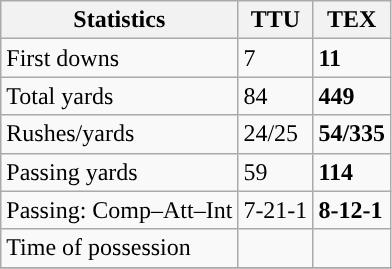<table class="wikitable" style="float: left;">
<tr>
<th>Statistics</th>
<th>TTU</th>
<th>TEX</th>
</tr>
<tr>
<td>First downs</td>
<td>7</td>
<td><strong>11</strong></td>
</tr>
<tr>
<td>Total yards</td>
<td>84</td>
<td><strong>449</strong></td>
</tr>
<tr>
<td>Rushes/yards</td>
<td>24/25</td>
<td><strong>54/335</strong></td>
</tr>
<tr>
<td>Passing yards</td>
<td>59</td>
<td><strong>114</strong></td>
</tr>
<tr>
<td>Passing: Comp–Att–Int</td>
<td>7-21-1</td>
<td><strong>8-12-1</strong></td>
</tr>
<tr>
<td>Time of possession</td>
<td></td>
<td></td>
</tr>
<tr>
</tr>
</table>
